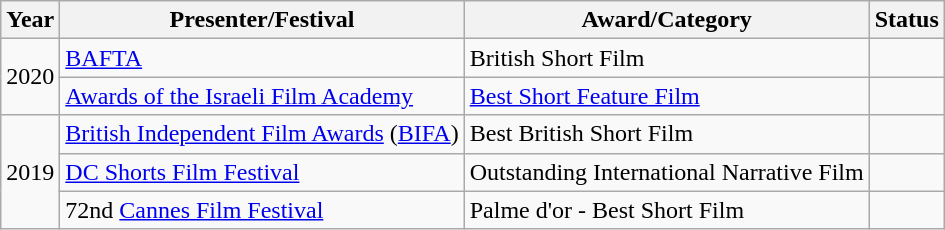<table class="wikitable">
<tr>
<th>Year</th>
<th>Presenter/Festival</th>
<th>Award/Category</th>
<th>Status</th>
</tr>
<tr>
<td rowspan="2">2020</td>
<td><a href='#'>BAFTA</a></td>
<td>British Short Film</td>
<td></td>
</tr>
<tr>
<td><a href='#'>Awards of the Israeli Film Academy</a></td>
<td><a href='#'>Best Short Feature Film</a></td>
<td></td>
</tr>
<tr>
<td rowspan="3">2019</td>
<td><a href='#'>British Independent Film Awards</a> (<a href='#'>BIFA</a>)</td>
<td>Best British Short Film</td>
<td></td>
</tr>
<tr>
<td><a href='#'>DC Shorts Film Festival</a></td>
<td>Outstanding International Narrative Film</td>
<td></td>
</tr>
<tr>
<td>72nd <a href='#'>Cannes Film Festival</a></td>
<td>Palme d'or - Best Short Film</td>
<td></td>
</tr>
</table>
